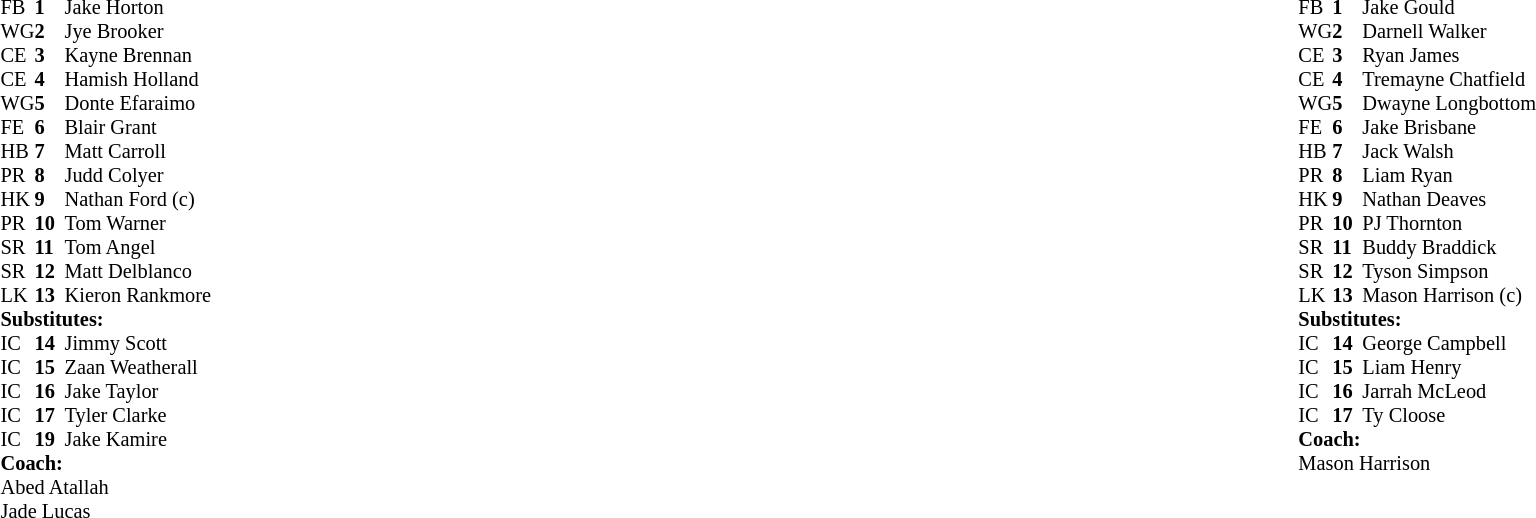<table width="100%" class="mw-collapsible mw-collapsed">
<tr>
<td valign="top" width="50%"><br><table cellspacing="0" cellpadding="0" style="font-size: 85%">
<tr>
<th width="20"></th>
<th width="20"></th>
<td></td>
</tr>
<tr>
<td>FB</td>
<td><strong>1</strong></td>
<td> Jake Horton</td>
</tr>
<tr>
<td>WG</td>
<td><strong>2</strong></td>
<td> Jye Brooker</td>
</tr>
<tr>
<td>CE</td>
<td><strong>3</strong></td>
<td> Kayne Brennan</td>
</tr>
<tr>
<td>CE</td>
<td><strong>4</strong></td>
<td> Hamish Holland</td>
</tr>
<tr>
<td>WG</td>
<td><strong>5</strong></td>
<td> Donte Efaraimo</td>
</tr>
<tr>
<td>FE</td>
<td><strong>6</strong></td>
<td> Blair Grant</td>
</tr>
<tr>
<td>HB</td>
<td><strong>7</strong></td>
<td> Matt Carroll</td>
</tr>
<tr>
<td>PR</td>
<td><strong>8</strong></td>
<td> Judd Colyer</td>
</tr>
<tr>
<td>HK</td>
<td><strong>9</strong></td>
<td> Nathan Ford (c)</td>
</tr>
<tr>
<td>PR</td>
<td><strong>10</strong></td>
<td> Tom Warner</td>
</tr>
<tr>
<td>SR</td>
<td><strong>11</strong></td>
<td> Tom Angel</td>
</tr>
<tr>
<td>SR</td>
<td><strong>12</strong></td>
<td> Matt Delblanco</td>
</tr>
<tr>
<td>LK</td>
<td><strong>13</strong></td>
<td> Kieron Rankmore</td>
</tr>
<tr>
<td colspan="3"><strong>Substitutes:</strong></td>
</tr>
<tr>
<td>IC</td>
<td><strong>14</strong></td>
<td> Jimmy Scott</td>
</tr>
<tr>
<td>IC</td>
<td><strong>15</strong></td>
<td> Zaan Weatherall</td>
</tr>
<tr>
<td>IC</td>
<td><strong>16</strong></td>
<td> Jake Taylor</td>
</tr>
<tr>
<td>IC</td>
<td><strong>17</strong></td>
<td> Tyler Clarke</td>
</tr>
<tr>
<td>IC</td>
<td><strong>19</strong></td>
<td> Jake Kamire</td>
</tr>
<tr>
<td colspan="3"><strong>Coach:</strong></td>
</tr>
<tr>
<td colspan="4"> Abed Atallah<br>Jade Lucas</td>
</tr>
</table>
</td>
<td valign="top" width="50%"><br><table cellspacing="0" cellpadding="0" align="center" style="font-size: 85%">
<tr>
<th width="20"></th>
<th width="20"></th>
<td></td>
</tr>
<tr>
<td>FB</td>
<td><strong>1</strong></td>
<td> Jake Gould</td>
</tr>
<tr>
<td>WG</td>
<td><strong>2</strong></td>
<td> Darnell Walker</td>
</tr>
<tr>
<td>CE</td>
<td><strong>3</strong></td>
<td> Ryan James</td>
</tr>
<tr>
<td>CE</td>
<td><strong>4</strong></td>
<td> Tremayne Chatfield</td>
</tr>
<tr>
<td>WG</td>
<td><strong>5</strong></td>
<td> Dwayne Longbottom</td>
</tr>
<tr>
<td>FE</td>
<td><strong>6</strong></td>
<td> Jake Brisbane</td>
</tr>
<tr>
<td>HB</td>
<td><strong>7</strong></td>
<td> Jack Walsh</td>
</tr>
<tr>
<td>PR</td>
<td><strong>8</strong></td>
<td> Liam Ryan</td>
</tr>
<tr>
<td>HK</td>
<td><strong>9</strong></td>
<td> Nathan Deaves</td>
</tr>
<tr>
<td>PR</td>
<td><strong>10</strong></td>
<td> PJ Thornton</td>
</tr>
<tr>
<td>SR</td>
<td><strong>11</strong></td>
<td> Buddy Braddick</td>
</tr>
<tr>
<td>SR</td>
<td><strong>12</strong></td>
<td> Tyson Simpson</td>
</tr>
<tr>
<td>LK</td>
<td><strong>13</strong></td>
<td> Mason Harrison (c)</td>
</tr>
<tr>
<td colspan="3"><strong>Substitutes:</strong></td>
</tr>
<tr>
<td>IC</td>
<td><strong>14</strong></td>
<td> George Campbell</td>
</tr>
<tr>
<td>IC</td>
<td><strong>15</strong></td>
<td> Liam Henry</td>
</tr>
<tr>
<td>IC</td>
<td><strong>16</strong></td>
<td> Jarrah McLeod</td>
</tr>
<tr>
<td>IC</td>
<td><strong>17</strong></td>
<td>Ty Cloose</td>
</tr>
<tr>
<td colspan="3"><strong>Coach:</strong></td>
</tr>
<tr>
<td colspan="4"> Mason Harrison</td>
</tr>
</table>
</td>
</tr>
</table>
